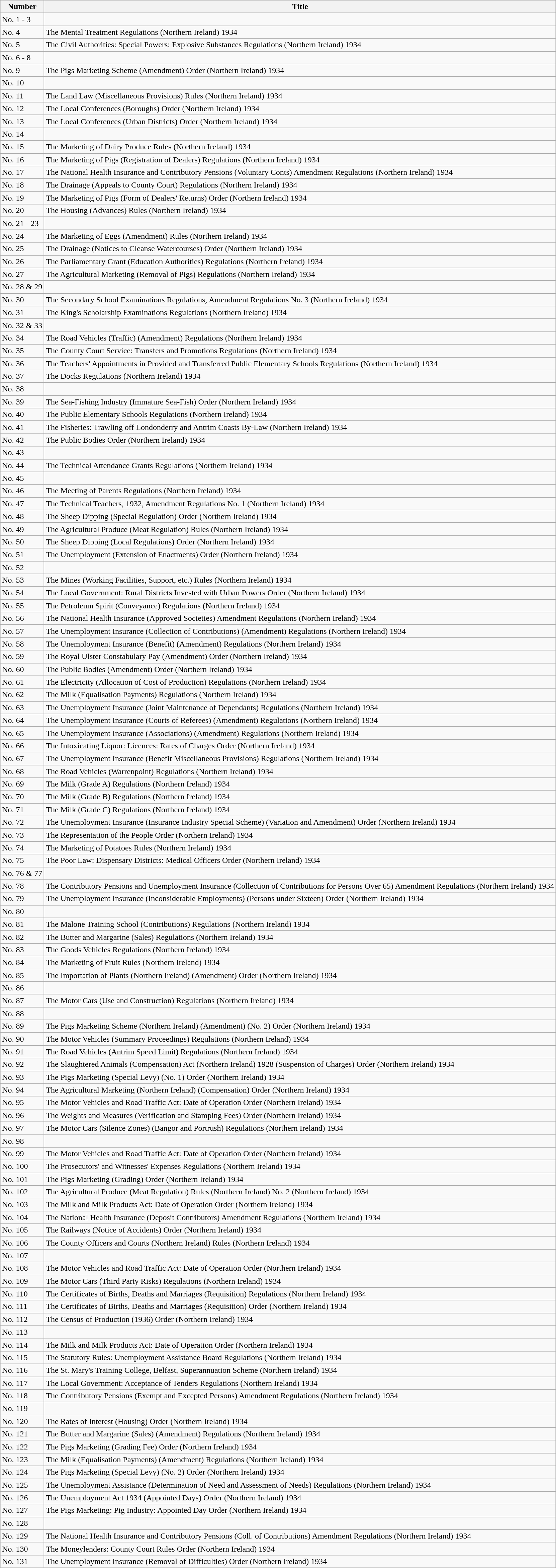<table class="wikitable collapsible">
<tr>
<th>Number</th>
<th>Title</th>
</tr>
<tr>
<td>No. 1 - 3</td>
<td></td>
</tr>
<tr>
<td>No. 4</td>
<td>The Mental Treatment Regulations (Northern Ireland) 1934</td>
</tr>
<tr>
<td>No. 5</td>
<td>The Civil Authorities: Special Powers: Explosive Substances Regulations (Northern Ireland) 1934</td>
</tr>
<tr>
<td>No. 6 - 8</td>
<td></td>
</tr>
<tr>
<td>No. 9</td>
<td>The Pigs Marketing Scheme (Amendment) Order (Northern Ireland) 1934</td>
</tr>
<tr>
<td>No. 10</td>
<td></td>
</tr>
<tr>
<td>No. 11</td>
<td>The Land Law (Miscellaneous Provisions) Rules (Northern Ireland) 1934</td>
</tr>
<tr>
<td>No. 12</td>
<td>The Local Conferences (Boroughs) Order (Northern Ireland) 1934</td>
</tr>
<tr>
<td>No. 13</td>
<td>The Local Conferences (Urban Districts) Order (Northern Ireland) 1934</td>
</tr>
<tr>
<td>No. 14</td>
<td></td>
</tr>
<tr>
<td>No. 15</td>
<td>The Marketing of Dairy Produce Rules (Northern Ireland) 1934</td>
</tr>
<tr>
<td>No. 16</td>
<td>The Marketing of Pigs (Registration of Dealers) Regulations (Northern Ireland) 1934</td>
</tr>
<tr>
<td>No. 17</td>
<td>The National Health Insurance and Contributory Pensions (Voluntary Conts) Amendment Regulations (Northern Ireland) 1934</td>
</tr>
<tr>
<td>No. 18</td>
<td>The Drainage (Appeals to County Court) Regulations (Northern Ireland) 1934</td>
</tr>
<tr>
<td>No. 19</td>
<td>The Marketing of Pigs (Form of Dealers' Returns) Order (Northern Ireland) 1934</td>
</tr>
<tr>
<td>No. 20</td>
<td>The Housing (Advances) Rules (Northern Ireland) 1934</td>
</tr>
<tr>
<td>No. 21 - 23</td>
<td></td>
</tr>
<tr>
<td>No. 24</td>
<td>The Marketing of Eggs (Amendment) Rules (Northern Ireland) 1934</td>
</tr>
<tr>
<td>No. 25</td>
<td>The Drainage (Notices to Cleanse Watercourses) Order (Northern Ireland) 1934</td>
</tr>
<tr>
<td>No. 26</td>
<td>The Parliamentary Grant (Education Authorities) Regulations (Northern Ireland) 1934</td>
</tr>
<tr>
<td>No. 27</td>
<td>The Agricultural Marketing (Removal of Pigs) Regulations (Northern Ireland) 1934</td>
</tr>
<tr>
<td>No. 28 & 29</td>
<td></td>
</tr>
<tr>
<td>No. 30</td>
<td>The Secondary School Examinations Regulations, Amendment Regulations No. 3 (Northern Ireland) 1934</td>
</tr>
<tr>
<td>No. 31</td>
<td>The King's Scholarship Examinations Regulations (Northern Ireland) 1934</td>
</tr>
<tr>
<td>No. 32 & 33</td>
<td></td>
</tr>
<tr>
<td>No. 34</td>
<td>The Road Vehicles (Traffic) (Amendment) Regulations (Northern Ireland) 1934</td>
</tr>
<tr>
<td>No. 35</td>
<td>The County Court Service: Transfers and Promotions Regulations (Northern Ireland) 1934</td>
</tr>
<tr>
<td>No. 36</td>
<td>The Teachers' Appointments in Provided and Transferred Public Elementary Schools Regulations (Northern Ireland) 1934</td>
</tr>
<tr>
<td>No. 37</td>
<td>The Docks Regulations (Northern Ireland) 1934</td>
</tr>
<tr>
<td>No. 38</td>
<td></td>
</tr>
<tr>
<td>No. 39</td>
<td>The Sea-Fishing Industry (Immature Sea-Fish) Order (Northern Ireland) 1934</td>
</tr>
<tr>
<td>No. 40</td>
<td>The Public Elementary Schools Regulations (Northern Ireland) 1934</td>
</tr>
<tr>
<td>No. 41</td>
<td>The Fisheries: Trawling off Londonderry and Antrim Coasts By-Law (Northern Ireland) 1934</td>
</tr>
<tr>
<td>No. 42</td>
<td>The Public Bodies Order (Northern Ireland) 1934</td>
</tr>
<tr>
<td>No. 43</td>
<td></td>
</tr>
<tr>
<td>No. 44</td>
<td>The Technical Attendance Grants Regulations (Northern Ireland) 1934</td>
</tr>
<tr>
<td>No. 45</td>
<td></td>
</tr>
<tr>
<td>No. 46</td>
<td>The Meeting of Parents Regulations (Northern Ireland) 1934</td>
</tr>
<tr>
<td>No. 47</td>
<td>The Technical Teachers, 1932, Amendment Regulations No. 1 (Northern Ireland) 1934</td>
</tr>
<tr>
<td>No. 48</td>
<td>The Sheep Dipping (Special Regulation) Order (Northern Ireland) 1934</td>
</tr>
<tr>
<td>No. 49</td>
<td>The Agricultural Produce (Meat Regulation) Rules (Northern Ireland) 1934</td>
</tr>
<tr>
<td>No. 50</td>
<td>The Sheep Dipping (Local Regulations) Order (Northern Ireland) 1934</td>
</tr>
<tr>
<td>No. 51</td>
<td>The Unemployment (Extension of Enactments) Order (Northern Ireland) 1934</td>
</tr>
<tr>
<td>No. 52</td>
<td></td>
</tr>
<tr>
<td>No. 53</td>
<td>The Mines (Working Facilities, Support, etc.) Rules (Northern Ireland) 1934</td>
</tr>
<tr>
<td>No. 54</td>
<td>The Local Government: Rural Districts Invested with Urban Powers Order (Northern Ireland) 1934</td>
</tr>
<tr>
<td>No. 55</td>
<td>The Petroleum Spirit (Conveyance) Regulations (Northern Ireland) 1934</td>
</tr>
<tr>
<td>No. 56</td>
<td>The National Health Insurance (Approved Societies) Amendment Regulations (Northern Ireland) 1934</td>
</tr>
<tr>
<td>No. 57</td>
<td>The Unemployment Insurance (Collection of Contributions) (Amendment) Regulations (Northern Ireland) 1934</td>
</tr>
<tr>
<td>No. 58</td>
<td>The Unemployment Insurance (Benefit) (Amendment) Regulations (Northern Ireland) 1934</td>
</tr>
<tr>
<td>No. 59</td>
<td>The Royal Ulster Constabulary Pay (Amendment) Order (Northern Ireland) 1934</td>
</tr>
<tr>
<td>No. 60</td>
<td>The Public Bodies (Amendment) Order (Northern Ireland) 1934</td>
</tr>
<tr>
<td>No. 61</td>
<td>The Electricity (Allocation of Cost of Production) Regulations (Northern Ireland) 1934</td>
</tr>
<tr>
<td>No. 62</td>
<td>The Milk (Equalisation Payments) Regulations (Northern Ireland) 1934</td>
</tr>
<tr>
<td>No. 63</td>
<td>The Unemployment Insurance (Joint Maintenance of Dependants) Regulations (Northern Ireland) 1934</td>
</tr>
<tr>
<td>No. 64</td>
<td>The Unemployment Insurance (Courts of Referees) (Amendment) Regulations (Northern Ireland) 1934</td>
</tr>
<tr>
<td>No. 65</td>
<td>The Unemployment Insurance (Associations) (Amendment) Regulations (Northern Ireland) 1934</td>
</tr>
<tr>
<td>No. 66</td>
<td>The Intoxicating Liquor: Licences: Rates of Charges Order (Northern Ireland) 1934</td>
</tr>
<tr>
<td>No. 67</td>
<td>The Unemployment Insurance (Benefit Miscellaneous Provisions) Regulations (Northern Ireland) 1934</td>
</tr>
<tr>
<td>No. 68</td>
<td>The Road Vehicles (Warrenpoint) Regulations (Northern Ireland) 1934</td>
</tr>
<tr>
<td>No. 69</td>
<td>The Milk (Grade A) Regulations (Northern Ireland) 1934</td>
</tr>
<tr>
<td>No. 70</td>
<td>The Milk (Grade B) Regulations (Northern Ireland) 1934</td>
</tr>
<tr>
<td>No. 71</td>
<td>The Milk (Grade C) Regulations (Northern Ireland) 1934</td>
</tr>
<tr>
<td>No. 72</td>
<td>The Unemployment Insurance (Insurance Industry Special Scheme) (Variation and Amendment) Order (Northern Ireland) 1934</td>
</tr>
<tr>
<td>No. 73</td>
<td>The Representation of the People Order (Northern Ireland) 1934</td>
</tr>
<tr>
<td>No. 74</td>
<td>The Marketing of Potatoes Rules (Northern Ireland) 1934</td>
</tr>
<tr>
<td>No. 75</td>
<td>The Poor Law: Dispensary Districts: Medical Officers Order (Northern Ireland) 1934</td>
</tr>
<tr>
<td>No. 76 & 77</td>
<td></td>
</tr>
<tr>
<td>No. 78</td>
<td>The Contributory Pensions and Unemployment Insurance (Collection of Contributions for Persons Over 65) Amendment Regulations (Northern Ireland) 1934</td>
</tr>
<tr>
<td>No. 79</td>
<td>The Unemployment Insurance (Inconsiderable Employments) (Persons under Sixteen) Order (Northern Ireland) 1934</td>
</tr>
<tr>
<td>No. 80</td>
<td></td>
</tr>
<tr>
<td>No. 81</td>
<td>The Malone Training School (Contributions) Regulations (Northern Ireland) 1934</td>
</tr>
<tr>
<td>No. 82</td>
<td>The Butter and Margarine (Sales) Regulations (Northern Ireland) 1934</td>
</tr>
<tr>
<td>No. 83</td>
<td>The Goods Vehicles Regulations (Northern Ireland) 1934</td>
</tr>
<tr>
<td>No. 84</td>
<td>The Marketing of Fruit Rules (Northern Ireland) 1934</td>
</tr>
<tr>
<td>No. 85</td>
<td>The Importation of Plants (Northern Ireland) (Amendment) Order (Northern Ireland) 1934</td>
</tr>
<tr>
<td>No. 86</td>
<td></td>
</tr>
<tr>
<td>No. 87</td>
<td>The Motor Cars (Use and Construction) Regulations (Northern Ireland) 1934</td>
</tr>
<tr>
<td>No. 88</td>
<td></td>
</tr>
<tr>
<td>No. 89</td>
<td>The Pigs Marketing Scheme (Northern Ireland) (Amendment) (No. 2) Order (Northern Ireland) 1934</td>
</tr>
<tr>
<td>No. 90</td>
<td>The Motor Vehicles (Summary Proceedings) Regulations (Northern Ireland) 1934</td>
</tr>
<tr>
<td>No. 91</td>
<td>The Road Vehicles (Antrim Speed Limit) Regulations (Northern Ireland) 1934</td>
</tr>
<tr>
<td>No. 92</td>
<td>The Slaughtered Animals (Compensation) Act (Northern Ireland) 1928 (Suspension of Charges) Order (Northern Ireland) 1934</td>
</tr>
<tr>
<td>No. 93</td>
<td>The Pigs Marketing (Special Levy) (No. 1) Order (Northern Ireland) 1934</td>
</tr>
<tr>
<td>No. 94</td>
<td>The Agricultural Marketing (Northern Ireland) (Compensation) Order (Northern Ireland) 1934</td>
</tr>
<tr>
<td>No. 95</td>
<td>The Motor Vehicles and Road Traffic Act: Date of Operation Order (Northern Ireland) 1934</td>
</tr>
<tr>
<td>No. 96</td>
<td>The Weights and Measures (Verification and Stamping Fees) Order (Northern Ireland) 1934</td>
</tr>
<tr>
<td>No. 97</td>
<td>The Motor Cars (Silence Zones) (Bangor and Portrush) Regulations (Northern Ireland) 1934</td>
</tr>
<tr>
<td>No. 98</td>
<td></td>
</tr>
<tr>
<td>No. 99</td>
<td>The Motor Vehicles and Road Traffic Act: Date of Operation Order (Northern Ireland) 1934</td>
</tr>
<tr>
<td>No. 100</td>
<td>The Prosecutors' and Witnesses' Expenses Regulations (Northern Ireland) 1934</td>
</tr>
<tr>
<td>No. 101</td>
<td>The Pigs Marketing (Grading) Order (Northern Ireland) 1934</td>
</tr>
<tr>
<td>No. 102</td>
<td>The Agricultural Produce (Meat Regulation) Rules (Northern Ireland) No. 2 (Northern Ireland) 1934</td>
</tr>
<tr>
<td>No. 103</td>
<td>The Milk and Milk Products Act: Date of Operation Order (Northern Ireland) 1934</td>
</tr>
<tr>
<td>No. 104</td>
<td>The National Health Insurance (Deposit Contributors) Amendment Regulations (Northern Ireland) 1934</td>
</tr>
<tr>
<td>No. 105</td>
<td>The Railways (Notice of Accidents) Order (Northern Ireland) 1934</td>
</tr>
<tr>
<td>No. 106</td>
<td>The County Officers and Courts (Northern Ireland) Rules (Northern Ireland) 1934</td>
</tr>
<tr>
<td>No. 107</td>
<td></td>
</tr>
<tr>
<td>No. 108</td>
<td>The Motor Vehicles and Road Traffic Act: Date of Operation Order (Northern Ireland) 1934</td>
</tr>
<tr>
<td>No. 109</td>
<td>The Motor Cars (Third Party Risks) Regulations (Northern Ireland) 1934</td>
</tr>
<tr>
<td>No. 110</td>
<td>The Certificates of Births, Deaths and Marriages (Requisition) Regulations (Northern Ireland) 1934</td>
</tr>
<tr>
<td>No. 111</td>
<td>The Certificates of Births, Deaths and Marriages (Requisition) Order (Northern Ireland) 1934</td>
</tr>
<tr>
<td>No. 112</td>
<td>The Census of Production (1936) Order (Northern Ireland) 1934</td>
</tr>
<tr>
<td>No. 113</td>
<td></td>
</tr>
<tr>
<td>No. 114</td>
<td>The Milk and Milk Products Act: Date of Operation Order (Northern Ireland) 1934</td>
</tr>
<tr>
<td>No. 115</td>
<td>The Statutory Rules: Unemployment Assistance Board Regulations (Northern Ireland) 1934</td>
</tr>
<tr>
<td>No. 116</td>
<td>The St. Mary's Training College, Belfast, Superannuation Scheme (Northern Ireland) 1934</td>
</tr>
<tr>
<td>No. 117</td>
<td>The Local Government: Acceptance of Tenders Regulations (Northern Ireland) 1934</td>
</tr>
<tr>
<td>No. 118</td>
<td>The Contributory Pensions (Exempt and Excepted Persons) Amendment Regulations (Northern Ireland) 1934</td>
</tr>
<tr>
<td>No. 119</td>
<td></td>
</tr>
<tr>
<td>No. 120</td>
<td>The Rates of Interest (Housing) Order (Northern Ireland) 1934</td>
</tr>
<tr>
<td>No. 121</td>
<td>The Butter and Margarine (Sales) (Amendment) Regulations (Northern Ireland) 1934</td>
</tr>
<tr>
<td>No. 122</td>
<td>The Pigs Marketing (Grading Fee) Order (Northern Ireland) 1934</td>
</tr>
<tr>
<td>No. 123</td>
<td>The Milk (Equalisation Payments) (Amendment) Regulations (Northern Ireland) 1934</td>
</tr>
<tr>
<td>No. 124</td>
<td>The Pigs Marketing (Special Levy) (No. 2) Order (Northern Ireland) 1934</td>
</tr>
<tr>
<td>No. 125</td>
<td>The Unemployment Assistance (Determination of Need and Assessment of Needs) Regulations (Northern Ireland) 1934</td>
</tr>
<tr>
<td>No. 126</td>
<td>The Unemployment Act 1934 (Appointed Days) Order (Northern Ireland) 1934</td>
</tr>
<tr>
<td>No. 127</td>
<td>The Pigs Marketing: Pig Industry: Appointed Day Order (Northern Ireland) 1934</td>
</tr>
<tr>
<td>No. 128</td>
<td></td>
</tr>
<tr>
<td>No. 129</td>
<td>The National Health Insurance and Contributory Pensions (Coll. of Contributions) Amendment Regulations (Northern Ireland) 1934</td>
</tr>
<tr>
<td>No. 130</td>
<td>The Moneylenders: County Court Rules Order (Northern Ireland) 1934</td>
</tr>
<tr>
<td>No. 131</td>
<td>The Unemployment Insurance (Removal of Difficulties) Order (Northern Ireland) 1934</td>
</tr>
</table>
